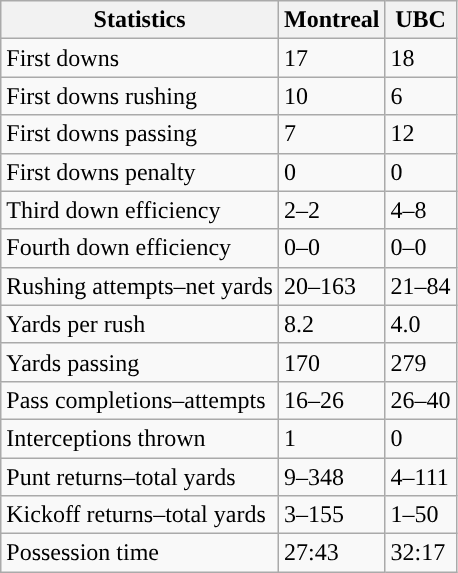<table class="wikitable">
<tr>
<th>Statistics</th>
<th>Montreal</th>
<th>UBC</th>
</tr>
<tr>
<td>First downs</td>
<td>17</td>
<td>18</td>
</tr>
<tr>
<td>First downs rushing</td>
<td>10</td>
<td>6</td>
</tr>
<tr>
<td>First downs passing</td>
<td>7</td>
<td>12</td>
</tr>
<tr>
<td>First downs penalty</td>
<td>0</td>
<td>0</td>
</tr>
<tr>
<td>Third down efficiency</td>
<td>2–2</td>
<td>4–8</td>
</tr>
<tr>
<td>Fourth down efficiency</td>
<td>0–0</td>
<td>0–0</td>
</tr>
<tr>
<td>Rushing attempts–net yards</td>
<td>20–163</td>
<td>21–84</td>
</tr>
<tr>
<td>Yards per rush</td>
<td>8.2</td>
<td>4.0</td>
</tr>
<tr>
<td>Yards passing</td>
<td>170</td>
<td>279</td>
</tr>
<tr>
<td>Pass completions–attempts</td>
<td>16–26</td>
<td>26–40</td>
</tr>
<tr>
<td>Interceptions thrown</td>
<td>1</td>
<td>0</td>
</tr>
<tr>
<td>Punt returns–total yards</td>
<td>9–348</td>
<td>4–111</td>
</tr>
<tr>
<td>Kickoff returns–total yards</td>
<td>3–155</td>
<td>1–50</td>
</tr>
<tr>
<td>Possession time</td>
<td>27:43</td>
<td>32:17</td>
</tr>
</table>
